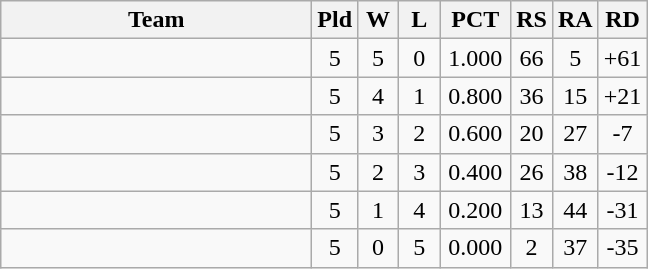<table class=wikitable style="text-align:center">
<tr>
<th width=200>Team</th>
<th width=20>Pld</th>
<th width=20>W</th>
<th width=20>L</th>
<th width=40>PCT</th>
<th width=20>RS</th>
<th width=20>RA</th>
<th width=20>RD</th>
</tr>
<tr>
<td align=left><strong></strong></td>
<td>5</td>
<td>5</td>
<td>0</td>
<td>1.000</td>
<td>66</td>
<td>5</td>
<td>+61</td>
</tr>
<tr>
<td align=left><strong></strong></td>
<td>5</td>
<td>4</td>
<td>1</td>
<td>0.800</td>
<td>36</td>
<td>15</td>
<td>+21</td>
</tr>
<tr>
<td align=left><strong></strong></td>
<td>5</td>
<td>3</td>
<td>2</td>
<td>0.600</td>
<td>20</td>
<td>27</td>
<td>-7</td>
</tr>
<tr>
<td align=left></td>
<td>5</td>
<td>2</td>
<td>3</td>
<td>0.400</td>
<td>26</td>
<td>38</td>
<td>-12</td>
</tr>
<tr>
<td align=left></td>
<td>5</td>
<td>1</td>
<td>4</td>
<td>0.200</td>
<td>13</td>
<td>44</td>
<td>-31</td>
</tr>
<tr>
<td align=left></td>
<td>5</td>
<td>0</td>
<td>5</td>
<td>0.000</td>
<td>2</td>
<td>37</td>
<td>-35</td>
</tr>
</table>
